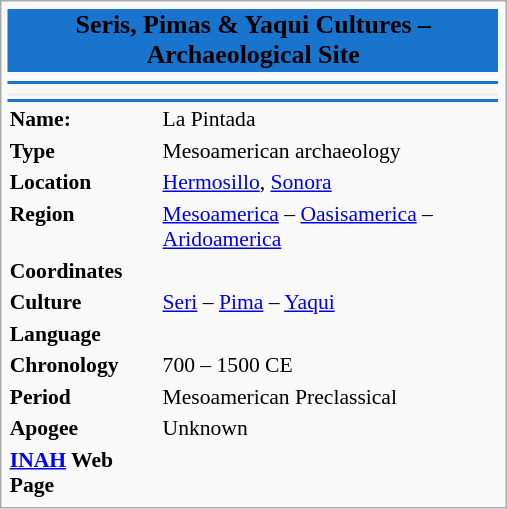<table class="infobox" style="font-size:90%; text-align:left; width:23.5em">
<tr>
<td colspan="3" bgcolor=#1874CD style="text-align: center; font-size: larger;"><span><strong> Seris, Pimas & Yaqui Cultures – Archaeological Site</strong></span></td>
</tr>
<tr style="vertical-align: top; text-align: center;">
<td colspan=3 bgcolor="#FFFFFF" align="center"></td>
</tr>
<tr>
<td colspan="2" bgcolor=#1874CD></td>
</tr>
<tr>
<td colspan=2></td>
</tr>
<tr>
<td style="background:#efefef;"align="center" colspan="2"></td>
</tr>
<tr>
<td colspan="2" bgcolor=#1874CD></td>
</tr>
<tr>
<td><strong>Name:</strong></td>
<td><span> La Pintada</span></td>
</tr>
<tr>
<td><strong>Type</strong></td>
<td>Mesoamerican archaeology</td>
</tr>
<tr>
<td><strong>Location</strong></td>
<td><a href='#'>Hermosillo</a>, <a href='#'>Sonora</a> <br></td>
</tr>
<tr>
<td><strong>Region</strong></td>
<td><a href='#'>Mesoamerica</a> – <a href='#'>Oasisamerica</a> – <a href='#'>Aridoamerica</a></td>
</tr>
<tr>
<td><strong>Coordinates</strong></td>
<td></td>
</tr>
<tr>
<td><strong>Culture</strong></td>
<td><a href='#'>Seri</a> – <a href='#'>Pima</a> – <a href='#'>Yaqui</a></td>
</tr>
<tr>
<td><strong>Language</strong></td>
<td></td>
</tr>
<tr>
<td><strong>Chronology</strong></td>
<td>700 – 1500 CE</td>
</tr>
<tr>
<td><strong>Period</strong></td>
<td>Mesoamerican Preclassical</td>
</tr>
<tr>
<td><strong>Apogee</strong></td>
<td>Unknown</td>
</tr>
<tr>
<td><strong><a href='#'>INAH</a> Web Page</strong></td>
<td></td>
</tr>
</table>
